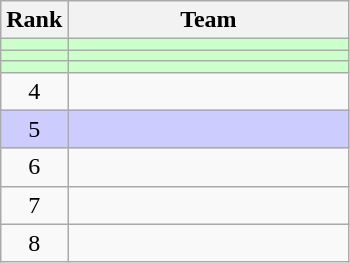<table class=wikitable style="text-align:center;">
<tr>
<th>Rank</th>
<th width=180>Team</th>
</tr>
<tr bgcolor=ccffcc>
<td></td>
<td align=left></td>
</tr>
<tr bgcolor=ccffcc>
<td></td>
<td align=left></td>
</tr>
<tr bgcolor=ccffcc>
<td></td>
<td align=left></td>
</tr>
<tr>
<td>4</td>
<td align=left></td>
</tr>
<tr bgcolor=ccccff>
<td>5</td>
<td align=left></td>
</tr>
<tr>
<td>6</td>
<td align=left></td>
</tr>
<tr>
<td>7</td>
<td align=left></td>
</tr>
<tr>
<td>8</td>
<td align=left></td>
</tr>
</table>
